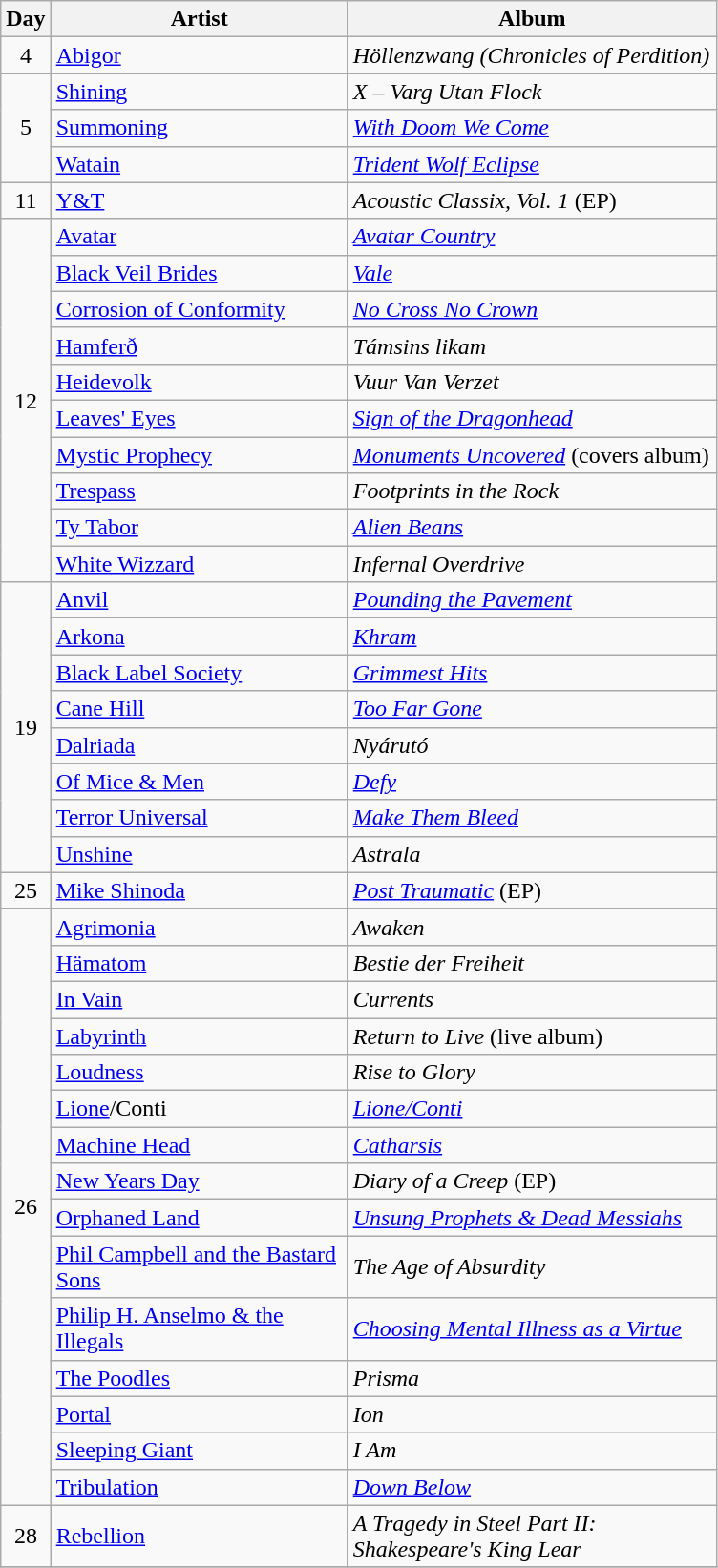<table class="wikitable">
<tr>
<th style="width:20px;">Day</th>
<th style="width:200px;">Artist</th>
<th style="width:250px;">Album</th>
</tr>
<tr>
<td style="text-align:center;">4</td>
<td><a href='#'>Abigor</a></td>
<td><em>Höllenzwang (Chronicles of Perdition)</em></td>
</tr>
<tr>
<td style="text-align:center;" rowspan=3>5</td>
<td><a href='#'>Shining</a></td>
<td><em>X – Varg Utan Flock</em></td>
</tr>
<tr>
<td><a href='#'>Summoning</a></td>
<td><em><a href='#'>With Doom We Come</a></em></td>
</tr>
<tr>
<td><a href='#'>Watain</a></td>
<td><em><a href='#'>Trident Wolf Eclipse</a></em></td>
</tr>
<tr>
<td style="text-align:center;">11</td>
<td><a href='#'>Y&T</a></td>
<td><em>Acoustic Classix, Vol. 1</em> (EP)</td>
</tr>
<tr>
<td style="text-align:center;" rowspan=10>12</td>
<td><a href='#'>Avatar</a></td>
<td><em><a href='#'>Avatar Country</a></em></td>
</tr>
<tr>
<td><a href='#'>Black Veil Brides</a></td>
<td><em><a href='#'>Vale</a></em></td>
</tr>
<tr>
<td><a href='#'>Corrosion of Conformity</a></td>
<td><em><a href='#'>No Cross No Crown</a></em></td>
</tr>
<tr>
<td><a href='#'>Hamferð</a></td>
<td><em>Támsins likam</em></td>
</tr>
<tr>
<td><a href='#'>Heidevolk</a></td>
<td><em>Vuur Van Verzet</em></td>
</tr>
<tr>
<td><a href='#'>Leaves' Eyes</a></td>
<td><em><a href='#'>Sign of the Dragonhead</a></em></td>
</tr>
<tr>
<td><a href='#'>Mystic Prophecy</a></td>
<td><em><a href='#'>Monuments Uncovered</a></em> (covers album)</td>
</tr>
<tr>
<td><a href='#'>Trespass</a></td>
<td><em>Footprints in the Rock</em></td>
</tr>
<tr>
<td><a href='#'>Ty Tabor</a></td>
<td><em><a href='#'>Alien Beans</a></em></td>
</tr>
<tr>
<td><a href='#'>White Wizzard</a></td>
<td><em>Infernal Overdrive</em></td>
</tr>
<tr>
<td style="text-align:center;" rowspan=8>19</td>
<td><a href='#'>Anvil</a></td>
<td><em><a href='#'>Pounding the Pavement</a></em></td>
</tr>
<tr>
<td><a href='#'>Arkona</a></td>
<td><em><a href='#'>Khram</a></em></td>
</tr>
<tr>
<td><a href='#'>Black Label Society</a></td>
<td><em><a href='#'>Grimmest Hits</a></em></td>
</tr>
<tr>
<td><a href='#'>Cane Hill</a></td>
<td><em><a href='#'>Too Far Gone</a></em></td>
</tr>
<tr>
<td><a href='#'>Dalriada</a></td>
<td><em>Nyárutó</em></td>
</tr>
<tr>
<td><a href='#'>Of Mice & Men</a></td>
<td><em><a href='#'>Defy</a></em></td>
</tr>
<tr>
<td><a href='#'>Terror Universal</a></td>
<td><em><a href='#'>Make Them Bleed</a></em></td>
</tr>
<tr>
<td><a href='#'>Unshine</a></td>
<td><em>Astrala</em></td>
</tr>
<tr>
<td style="text-align:center;">25</td>
<td><a href='#'>Mike Shinoda</a></td>
<td><em><a href='#'>Post Traumatic</a></em> (EP)</td>
</tr>
<tr>
<td style="text-align:center;" rowspan=15>26</td>
<td><a href='#'>Agrimonia</a></td>
<td><em>Awaken</em></td>
</tr>
<tr>
<td><a href='#'>Hämatom</a></td>
<td><em>Bestie der Freiheit</em></td>
</tr>
<tr>
<td><a href='#'>In Vain</a></td>
<td><em>Currents</em></td>
</tr>
<tr>
<td><a href='#'>Labyrinth</a></td>
<td><em>Return to Live</em> (live album)</td>
</tr>
<tr>
<td><a href='#'>Loudness</a></td>
<td><em>Rise to Glory</em></td>
</tr>
<tr>
<td><a href='#'>Lione</a>/Conti</td>
<td><em><a href='#'>Lione/Conti</a></em></td>
</tr>
<tr>
<td><a href='#'>Machine Head</a></td>
<td><em><a href='#'>Catharsis</a></em></td>
</tr>
<tr>
<td><a href='#'>New Years Day</a></td>
<td><em>Diary of a Creep</em> (EP)</td>
</tr>
<tr>
<td><a href='#'>Orphaned Land</a></td>
<td><em><a href='#'>Unsung Prophets & Dead Messiahs</a></em></td>
</tr>
<tr>
<td><a href='#'>Phil Campbell and the Bastard Sons</a></td>
<td><em>The Age of Absurdity</em></td>
</tr>
<tr>
<td><a href='#'>Philip H. Anselmo & the Illegals</a></td>
<td><em><a href='#'>Choosing Mental Illness as a Virtue</a></em></td>
</tr>
<tr>
<td><a href='#'>The Poodles</a></td>
<td><em>Prisma</em></td>
</tr>
<tr>
<td><a href='#'>Portal</a></td>
<td><em>Ion</em></td>
</tr>
<tr>
<td><a href='#'>Sleeping Giant</a></td>
<td><em>I Am</em></td>
</tr>
<tr>
<td><a href='#'>Tribulation</a></td>
<td><em><a href='#'>Down Below</a></em></td>
</tr>
<tr>
<td style="text-align:center;">28</td>
<td><a href='#'>Rebellion</a></td>
<td><em>A Tragedy in Steel Part II: Shakespeare's King Lear</em></td>
</tr>
<tr>
</tr>
</table>
